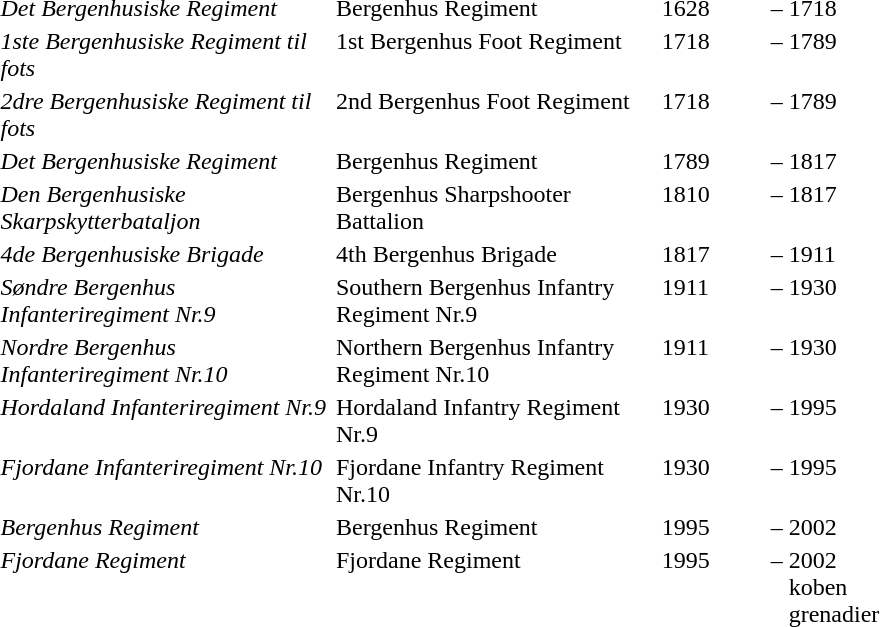<table class="toccolours" style="float: auto; clear: right; margin: 0 0 0.5em 1em;" width="600px">
<tr style="vertical-align: top;">
<td><em>Det Bergenhusiske Regiment</em></td>
<td>Bergenhus Regiment</td>
<td width="12%">1628</td>
<td width="1%">–</td>
<td width="12%">1718</td>
</tr>
<tr style="vertical-align: top;">
<td><em>1ste Bergenhusiske Regiment til fots</em></td>
<td>1st Bergenhus Foot Regiment</td>
<td>1718</td>
<td>–</td>
<td>1789</td>
</tr>
<tr style="vertical-align: top;">
<td><em>2dre Bergenhusiske Regiment til fots</em></td>
<td>2nd Bergenhus Foot Regiment</td>
<td>1718</td>
<td>–</td>
<td>1789</td>
</tr>
<tr style="vertical-align: top;">
<td><em>Det Bergenhusiske Regiment</em></td>
<td>Bergenhus Regiment</td>
<td>1789</td>
<td>–</td>
<td>1817</td>
</tr>
<tr style="vertical-align: top;">
<td><em>Den Bergenhusiske Skarpskytterbataljon</em></td>
<td>Bergenhus Sharpshooter Battalion</td>
<td>1810</td>
<td>–</td>
<td>1817</td>
</tr>
<tr style="vertical-align: top;">
<td><em>4de Bergenhusiske Brigade</em></td>
<td>4th Bergenhus Brigade</td>
<td>1817</td>
<td>–</td>
<td>1911</td>
</tr>
<tr style="vertical-align: top;">
<td><em>Søndre Bergenhus Infanteriregiment Nr.9</em></td>
<td>Southern Bergenhus Infantry Regiment Nr.9</td>
<td>1911</td>
<td>–</td>
<td>1930</td>
</tr>
<tr style="vertical-align: top;">
<td><em>Nordre Bergenhus Infanteriregiment Nr.10</em></td>
<td>Northern Bergenhus Infantry Regiment Nr.10</td>
<td>1911</td>
<td>–</td>
<td>1930</td>
</tr>
<tr style="vertical-align: top;">
<td><em>Hordaland Infanteriregiment Nr.9</em></td>
<td>Hordaland Infantry Regiment Nr.9</td>
<td>1930</td>
<td>–</td>
<td>1995</td>
</tr>
<tr style="vertical-align: top;">
<td><em>Fjordane Infanteriregiment Nr.10</em></td>
<td>Fjordane Infantry Regiment Nr.10</td>
<td>1930</td>
<td>–</td>
<td>1995</td>
</tr>
<tr style="vertical-align: top;">
<td><em>Bergenhus Regiment</em></td>
<td>Bergenhus Regiment</td>
<td>1995</td>
<td>–</td>
<td>2002</td>
</tr>
<tr style="vertical-align: top;">
<td><em>Fjordane Regiment</em></td>
<td>Fjordane Regiment</td>
<td>1995</td>
<td>–</td>
<td>2002                     koben grenadier</td>
</tr>
<tr style="vertical-align: top;">
</tr>
</table>
